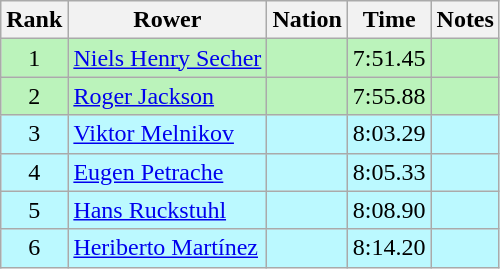<table class="wikitable sortable" style="text-align:center">
<tr>
<th>Rank</th>
<th>Rower</th>
<th>Nation</th>
<th>Time</th>
<th>Notes</th>
</tr>
<tr bgcolor=bbf3bb>
<td>1</td>
<td align=left><a href='#'>Niels Henry Secher</a></td>
<td align=left></td>
<td>7:51.45</td>
<td></td>
</tr>
<tr bgcolor=bbf3bb>
<td>2</td>
<td align=left><a href='#'>Roger Jackson</a></td>
<td align=left></td>
<td>7:55.88</td>
<td></td>
</tr>
<tr bgcolor=bbf9ff>
<td>3</td>
<td align=left><a href='#'>Viktor Melnikov</a></td>
<td align=left></td>
<td>8:03.29</td>
<td></td>
</tr>
<tr bgcolor=bbf9ff>
<td>4</td>
<td align=left><a href='#'>Eugen Petrache</a></td>
<td align=left></td>
<td>8:05.33</td>
<td></td>
</tr>
<tr bgcolor=bbf9ff>
<td>5</td>
<td align=left><a href='#'>Hans Ruckstuhl</a></td>
<td align=left></td>
<td>8:08.90</td>
<td></td>
</tr>
<tr bgcolor=bbf9ff>
<td>6</td>
<td align=left><a href='#'>Heriberto Martínez</a></td>
<td align=left></td>
<td>8:14.20</td>
<td></td>
</tr>
</table>
